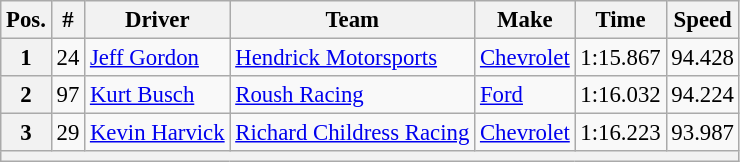<table class="wikitable" style="font-size:95%">
<tr>
<th>Pos.</th>
<th>#</th>
<th>Driver</th>
<th>Team</th>
<th>Make</th>
<th>Time</th>
<th>Speed</th>
</tr>
<tr>
<th>1</th>
<td>24</td>
<td><a href='#'>Jeff Gordon</a></td>
<td><a href='#'>Hendrick Motorsports</a></td>
<td><a href='#'>Chevrolet</a></td>
<td>1:15.867</td>
<td>94.428</td>
</tr>
<tr>
<th>2</th>
<td>97</td>
<td><a href='#'>Kurt Busch</a></td>
<td><a href='#'>Roush Racing</a></td>
<td><a href='#'>Ford</a></td>
<td>1:16.032</td>
<td>94.224</td>
</tr>
<tr>
<th>3</th>
<td>29</td>
<td><a href='#'>Kevin Harvick</a></td>
<td><a href='#'>Richard Childress Racing</a></td>
<td><a href='#'>Chevrolet</a></td>
<td>1:16.223</td>
<td>93.987</td>
</tr>
<tr>
<th colspan="7"></th>
</tr>
</table>
